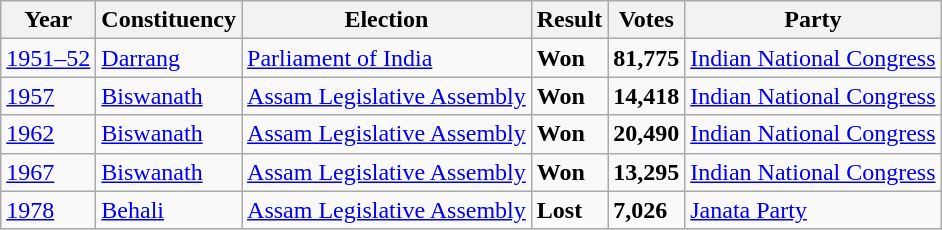<table class="wikitable">
<tr>
<th>Year</th>
<th>Constituency</th>
<th>Election</th>
<th>Result</th>
<th>Votes</th>
<th>Party</th>
</tr>
<tr>
<td><a href='#'>1951–52</a></td>
<td><a href='#'>Darrang</a></td>
<td><a href='#'>Parliament of India</a></td>
<td><strong>Won</strong></td>
<td><strong>81,775</strong></td>
<td><a href='#'>Indian National Congress</a></td>
</tr>
<tr>
<td><a href='#'>1957</a></td>
<td><a href='#'>Biswanath</a></td>
<td><a href='#'>Assam Legislative Assembly</a></td>
<td><strong>Won</strong></td>
<td><strong>14,418</strong></td>
<td><a href='#'>Indian National Congress</a></td>
</tr>
<tr>
<td><a href='#'>1962</a></td>
<td><a href='#'>Biswanath</a></td>
<td><a href='#'>Assam Legislative Assembly</a></td>
<td><strong>Won</strong></td>
<td><strong>20,490</strong></td>
<td><a href='#'>Indian National Congress</a></td>
</tr>
<tr>
<td><a href='#'>1967</a></td>
<td><a href='#'>Biswanath</a></td>
<td><a href='#'>Assam Legislative Assembly</a></td>
<td><strong>Won</strong></td>
<td><strong>13,295</strong></td>
<td><a href='#'>Indian National Congress</a></td>
</tr>
<tr>
<td><a href='#'>1978</a></td>
<td><a href='#'>Behali</a></td>
<td><a href='#'>Assam Legislative Assembly</a></td>
<td><strong>Lost</strong></td>
<td><strong>7,026</strong></td>
<td><a href='#'>Janata Party</a></td>
</tr>
</table>
